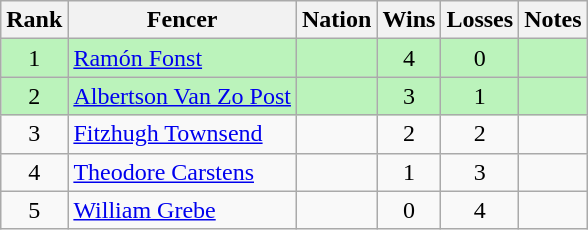<table class="wikitable sortable" style="text-align:center">
<tr>
<th>Rank</th>
<th>Fencer</th>
<th>Nation</th>
<th>Wins</th>
<th>Losses</th>
<th>Notes</th>
</tr>
<tr bgcolor=bbf3bb>
<td>1</td>
<td align=left><a href='#'>Ramón Fonst</a></td>
<td align=left></td>
<td>4</td>
<td>0</td>
<td></td>
</tr>
<tr bgcolor=bbf3bb>
<td>2</td>
<td align=left><a href='#'>Albertson Van Zo Post</a></td>
<td align=left></td>
<td>3</td>
<td>1</td>
<td></td>
</tr>
<tr>
<td>3</td>
<td align=left><a href='#'>Fitzhugh Townsend</a></td>
<td align=left></td>
<td>2</td>
<td>2</td>
<td></td>
</tr>
<tr>
<td>4</td>
<td align=left><a href='#'>Theodore Carstens</a></td>
<td align=left></td>
<td>1</td>
<td>3</td>
<td></td>
</tr>
<tr>
<td>5</td>
<td align=left><a href='#'>William Grebe</a></td>
<td align=left></td>
<td>0</td>
<td>4</td>
<td></td>
</tr>
</table>
